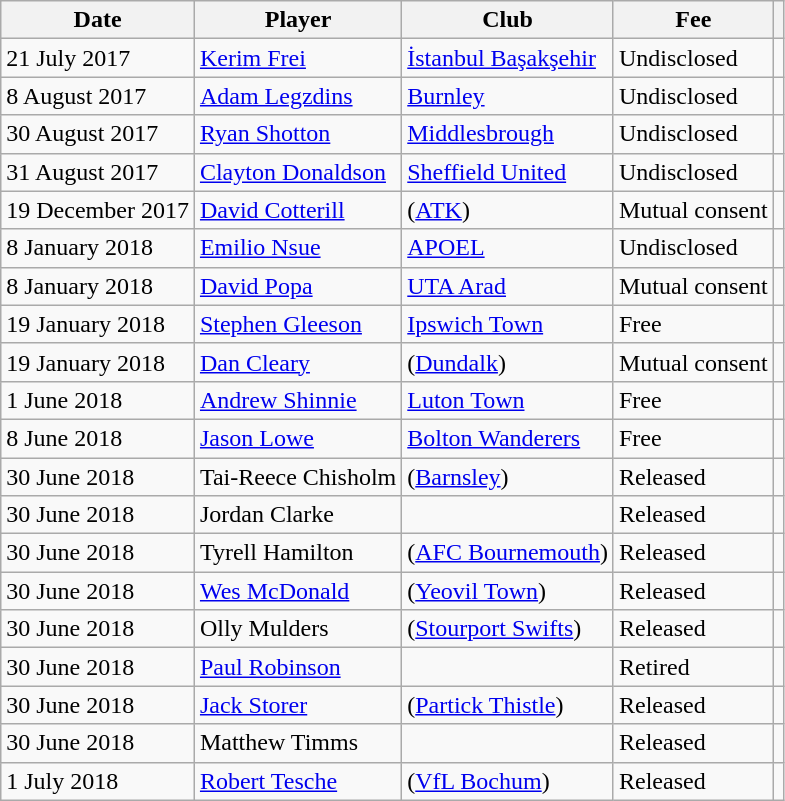<table class="wikitable" style=text-align:left>
<tr>
<th>Date</th>
<th>Player</th>
<th>Club</th>
<th>Fee</th>
<th></th>
</tr>
<tr>
<td>21 July 2017</td>
<td><a href='#'>Kerim Frei</a></td>
<td><a href='#'>İstanbul Başakşehir</a></td>
<td>Undisclosed</td>
<td style=text-align:center></td>
</tr>
<tr>
<td>8 August 2017</td>
<td><a href='#'>Adam Legzdins</a></td>
<td><a href='#'>Burnley</a></td>
<td>Undisclosed</td>
<td style=text-align:center></td>
</tr>
<tr>
<td>30 August 2017</td>
<td><a href='#'>Ryan Shotton</a></td>
<td><a href='#'>Middlesbrough</a></td>
<td>Undisclosed</td>
<td style=text-align:center></td>
</tr>
<tr>
<td>31 August 2017</td>
<td><a href='#'>Clayton Donaldson</a></td>
<td><a href='#'>Sheffield United</a></td>
<td>Undisclosed</td>
<td style=text-align:center></td>
</tr>
<tr>
<td>19 December 2017</td>
<td><a href='#'>David Cotterill</a></td>
<td>(<a href='#'>ATK</a>)</td>
<td>Mutual consent</td>
<td style=text-align:center></td>
</tr>
<tr>
<td>8 January 2018</td>
<td><a href='#'>Emilio Nsue</a></td>
<td><a href='#'>APOEL</a></td>
<td>Undisclosed</td>
<td style=text-align:center></td>
</tr>
<tr>
<td>8 January 2018</td>
<td><a href='#'>David Popa</a></td>
<td><a href='#'>UTA Arad</a></td>
<td>Mutual consent</td>
<td style=text-align:center></td>
</tr>
<tr>
<td>19 January 2018</td>
<td><a href='#'>Stephen Gleeson</a></td>
<td><a href='#'>Ipswich Town</a></td>
<td>Free</td>
<td style=text-align:center></td>
</tr>
<tr>
<td>19 January 2018</td>
<td><a href='#'>Dan Cleary</a></td>
<td>(<a href='#'>Dundalk</a>)</td>
<td>Mutual consent</td>
<td style=text-align:center></td>
</tr>
<tr>
<td>1 June 2018</td>
<td><a href='#'>Andrew Shinnie</a></td>
<td><a href='#'>Luton Town</a></td>
<td>Free</td>
<td style=text-align:center></td>
</tr>
<tr>
<td>8 June 2018</td>
<td><a href='#'>Jason Lowe</a></td>
<td><a href='#'>Bolton Wanderers</a></td>
<td>Free</td>
<td style=text-align:center></td>
</tr>
<tr>
<td>30 June 2018</td>
<td>Tai-Reece Chisholm</td>
<td>(<a href='#'>Barnsley</a>)</td>
<td>Released</td>
<td style=text-align:center></td>
</tr>
<tr>
<td>30 June 2018</td>
<td>Jordan Clarke</td>
<td></td>
<td>Released</td>
<td style=text-align:center></td>
</tr>
<tr>
<td>30 June 2018</td>
<td>Tyrell Hamilton</td>
<td>(<a href='#'>AFC Bournemouth</a>)</td>
<td>Released</td>
<td style=text-align:center></td>
</tr>
<tr>
<td>30 June 2018</td>
<td><a href='#'>Wes McDonald</a></td>
<td>(<a href='#'>Yeovil Town</a>)</td>
<td>Released</td>
<td style=text-align:center></td>
</tr>
<tr>
<td>30 June 2018</td>
<td>Olly Mulders</td>
<td>(<a href='#'>Stourport Swifts</a>)</td>
<td>Released</td>
<td style=text-align:center></td>
</tr>
<tr>
<td>30 June 2018</td>
<td><a href='#'>Paul Robinson</a></td>
<td></td>
<td>Retired</td>
<td style=text-align:center></td>
</tr>
<tr>
<td>30 June 2018</td>
<td><a href='#'>Jack Storer</a></td>
<td>(<a href='#'>Partick Thistle</a>)</td>
<td>Released</td>
<td style=text-align:center></td>
</tr>
<tr>
<td>30 June 2018</td>
<td>Matthew Timms</td>
<td></td>
<td>Released</td>
<td style=text-align:center></td>
</tr>
<tr>
<td>1 July 2018</td>
<td><a href='#'>Robert Tesche</a></td>
<td>(<a href='#'>VfL Bochum</a>)</td>
<td>Released</td>
<td style=text-align:center></td>
</tr>
</table>
